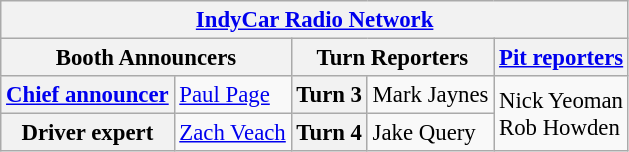<table class="wikitable" style="font-size: 95%">
<tr>
<th colspan=5><a href='#'>IndyCar Radio Network</a></th>
</tr>
<tr>
<th colspan=2>Booth Announcers</th>
<th colspan=2>Turn Reporters</th>
<th><a href='#'>Pit reporters</a></th>
</tr>
<tr>
<th><a href='#'>Chief announcer</a></th>
<td><a href='#'>Paul Page</a></td>
<th>Turn 3</th>
<td>Mark Jaynes</td>
<td rowspan=2>Nick Yeoman<br>Rob Howden</td>
</tr>
<tr>
<th>Driver expert</th>
<td><a href='#'>Zach Veach</a></td>
<th>Turn 4</th>
<td>Jake Query</td>
</tr>
</table>
